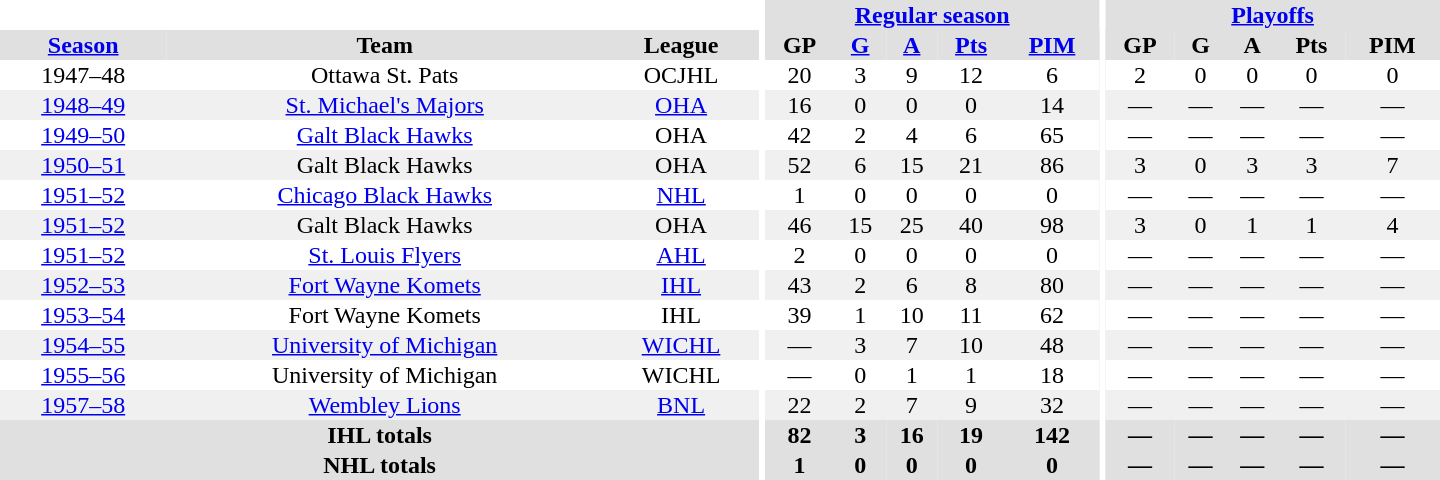<table border="0" cellpadding="1" cellspacing="0" style="text-align:center; width:60em">
<tr bgcolor="#e0e0e0">
<th colspan="3" bgcolor="#ffffff"></th>
<th rowspan="100" bgcolor="#ffffff"></th>
<th colspan="5"><a href='#'>Regular season</a></th>
<th rowspan="100" bgcolor="#ffffff"></th>
<th colspan="5"><a href='#'>Playoffs</a></th>
</tr>
<tr bgcolor="#e0e0e0">
<th><a href='#'>Season</a></th>
<th>Team</th>
<th>League</th>
<th>GP</th>
<th><a href='#'>G</a></th>
<th><a href='#'>A</a></th>
<th><a href='#'>Pts</a></th>
<th><a href='#'>PIM</a></th>
<th>GP</th>
<th>G</th>
<th>A</th>
<th>Pts</th>
<th>PIM</th>
</tr>
<tr>
<td>1947–48</td>
<td>Ottawa St. Pats</td>
<td>OCJHL</td>
<td>20</td>
<td>3</td>
<td>9</td>
<td>12</td>
<td>6</td>
<td>2</td>
<td>0</td>
<td>0</td>
<td>0</td>
<td>0</td>
</tr>
<tr bgcolor="#f0f0f0">
<td><a href='#'>1948–49</a></td>
<td><a href='#'>St. Michael's Majors</a></td>
<td><a href='#'>OHA</a></td>
<td>16</td>
<td>0</td>
<td>0</td>
<td>0</td>
<td>14</td>
<td>—</td>
<td>—</td>
<td>—</td>
<td>—</td>
<td>—</td>
</tr>
<tr>
<td><a href='#'>1949–50</a></td>
<td><a href='#'>Galt Black Hawks</a></td>
<td>OHA</td>
<td>42</td>
<td>2</td>
<td>4</td>
<td>6</td>
<td>65</td>
<td>—</td>
<td>—</td>
<td>—</td>
<td>—</td>
<td>—</td>
</tr>
<tr bgcolor="#f0f0f0">
<td><a href='#'>1950–51</a></td>
<td>Galt Black Hawks</td>
<td>OHA</td>
<td>52</td>
<td>6</td>
<td>15</td>
<td>21</td>
<td>86</td>
<td>3</td>
<td>0</td>
<td>3</td>
<td>3</td>
<td>7</td>
</tr>
<tr>
<td><a href='#'>1951–52</a></td>
<td><a href='#'>Chicago Black Hawks</a></td>
<td><a href='#'>NHL</a></td>
<td>1</td>
<td>0</td>
<td>0</td>
<td>0</td>
<td>0</td>
<td>—</td>
<td>—</td>
<td>—</td>
<td>—</td>
<td>—</td>
</tr>
<tr bgcolor="#f0f0f0">
<td><a href='#'>1951–52</a></td>
<td>Galt Black Hawks</td>
<td>OHA</td>
<td>46</td>
<td>15</td>
<td>25</td>
<td>40</td>
<td>98</td>
<td>3</td>
<td>0</td>
<td>1</td>
<td>1</td>
<td>4</td>
</tr>
<tr>
<td><a href='#'>1951–52</a></td>
<td><a href='#'>St. Louis Flyers</a></td>
<td><a href='#'>AHL</a></td>
<td>2</td>
<td>0</td>
<td>0</td>
<td>0</td>
<td>0</td>
<td>—</td>
<td>—</td>
<td>—</td>
<td>—</td>
<td>—</td>
</tr>
<tr bgcolor="#f0f0f0">
<td><a href='#'>1952–53</a></td>
<td><a href='#'>Fort Wayne Komets</a></td>
<td><a href='#'>IHL</a></td>
<td>43</td>
<td>2</td>
<td>6</td>
<td>8</td>
<td>80</td>
<td>—</td>
<td>—</td>
<td>—</td>
<td>—</td>
<td>—</td>
</tr>
<tr>
<td><a href='#'>1953–54</a></td>
<td>Fort Wayne Komets</td>
<td>IHL</td>
<td>39</td>
<td>1</td>
<td>10</td>
<td>11</td>
<td>62</td>
<td>—</td>
<td>—</td>
<td>—</td>
<td>—</td>
<td>—</td>
</tr>
<tr bgcolor="#f0f0f0">
<td><a href='#'>1954–55</a></td>
<td><a href='#'>University of Michigan</a></td>
<td><a href='#'>WICHL</a></td>
<td>—</td>
<td>3</td>
<td>7</td>
<td>10</td>
<td>48</td>
<td>—</td>
<td>—</td>
<td>—</td>
<td>—</td>
<td>—</td>
</tr>
<tr>
<td><a href='#'>1955–56</a></td>
<td>University of Michigan</td>
<td>WICHL</td>
<td>—</td>
<td>0</td>
<td>1</td>
<td>1</td>
<td>18</td>
<td>—</td>
<td>—</td>
<td>—</td>
<td>—</td>
<td>—</td>
</tr>
<tr bgcolor="#f0f0f0">
<td><a href='#'>1957–58</a></td>
<td><a href='#'>Wembley Lions</a></td>
<td><a href='#'>BNL</a></td>
<td>22</td>
<td>2</td>
<td>7</td>
<td>9</td>
<td>32</td>
<td>—</td>
<td>—</td>
<td>—</td>
<td>—</td>
<td>—</td>
</tr>
<tr bgcolor="#e0e0e0">
<th colspan="3">IHL totals</th>
<th>82</th>
<th>3</th>
<th>16</th>
<th>19</th>
<th>142</th>
<th>—</th>
<th>—</th>
<th>—</th>
<th>—</th>
<th>—</th>
</tr>
<tr bgcolor="#e0e0e0">
<th colspan="3">NHL totals</th>
<th>1</th>
<th>0</th>
<th>0</th>
<th>0</th>
<th>0</th>
<th>—</th>
<th>—</th>
<th>—</th>
<th>—</th>
<th>—</th>
</tr>
</table>
